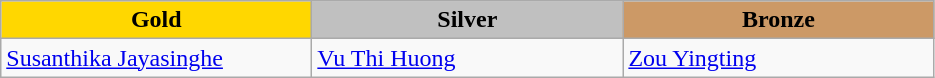<table class="wikitable" style="text-align:left">
<tr align="center">
<td width=200 bgcolor=gold><strong>Gold</strong></td>
<td width=200 bgcolor=silver><strong>Silver</strong></td>
<td width=200 bgcolor=CC9966><strong>Bronze</strong></td>
</tr>
<tr>
<td><a href='#'>Susanthika Jayasinghe</a><br><em></em></td>
<td><a href='#'>Vu Thi Huong</a><br><em></em></td>
<td><a href='#'>Zou Yingting</a><br><em></em></td>
</tr>
</table>
